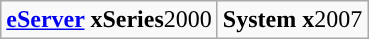<table class="wikitable" style="text-align: ">
<tr>
<td><strong><a href='#'>eServer</a> xSeries</strong>2000</td>
<td><strong>System x</strong>2007</td>
</tr>
</table>
